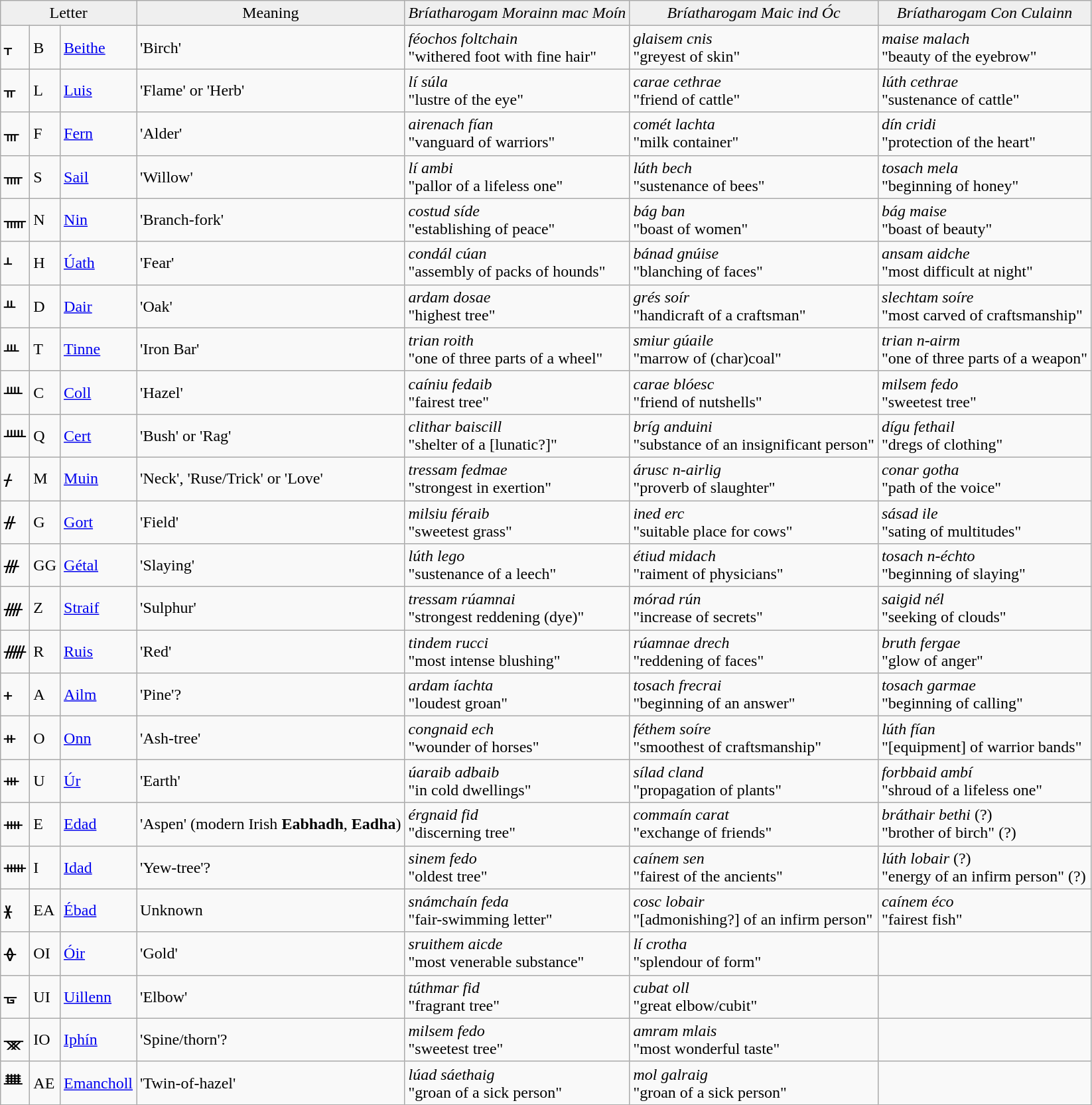<table class="wikitable">
<tr style="background:#efefef;">
<td align=center colspan="3">Letter</td>
<td align=center>Meaning</td>
<td align=center><em>Bríatharogam Morainn mac Moín</em></td>
<td align=center><em>Bríatharogam Maic ind Óc</em></td>
<td align=center><em>Bríatharogam Con Culainn</em></td>
</tr>
<tr>
<td>ᚁ</td>
<td align=left>B</td>
<td align=left><a href='#'>Beithe</a></td>
<td align=left>'Birch'</td>
<td align=left><em> féochos foltchain</em> <br> "withered foot with fine hair"</td>
<td align=left><em>glaisem cnis</em> <br> "greyest of skin"</td>
<td align=left><em>maise malach</em> <br> "beauty of the eyebrow"</td>
</tr>
<tr>
<td>ᚂ</td>
<td align=left>L</td>
<td align=left><a href='#'>Luis</a></td>
<td align=left>'Flame' or 'Herb'</td>
<td align=left><em>lí súla</em> <br> "lustre of the eye"</td>
<td align=left><em>carae cethrae</em> <br> "friend of cattle"</td>
<td align=left><em>lúth cethrae</em> <br> "sustenance of cattle"</td>
</tr>
<tr>
<td>ᚃ</td>
<td align=left>F</td>
<td align=left><a href='#'>Fern</a></td>
<td align=left>'Alder'</td>
<td align=left><em>airenach fían</em> <br> "vanguard of warriors"</td>
<td align=left><em>comét lachta</em> <br> "milk container"</td>
<td align=left><em>dín cridi</em> <br> "protection of the heart"</td>
</tr>
<tr>
<td>ᚄ</td>
<td align=left>S</td>
<td align=left><a href='#'>Sail</a></td>
<td align=left>'Willow'</td>
<td align=left><em>lí ambi</em> <br> "pallor of a lifeless one"</td>
<td align=left><em>lúth bech</em> <br> "sustenance of bees"</td>
<td align=left><em>tosach mela</em> <br> "beginning of honey"</td>
</tr>
<tr>
<td>ᚅ</td>
<td align=left>N</td>
<td align=left><a href='#'>Nin</a></td>
<td align=left>'Branch-fork'</td>
<td align=left><em>costud síde</em> <br> "establishing of peace"</td>
<td align=left><em>bág ban</em> <br> "boast of women"</td>
<td align=left><em>bág maise</em> <br> "boast of beauty"</td>
</tr>
<tr>
<td>ᚆ</td>
<td align=left>H</td>
<td align=left><a href='#'>Úath</a></td>
<td align=left>'Fear'</td>
<td align=left><em>condál cúan</em> <br> "assembly of packs of hounds"</td>
<td align=left><em>bánad gnúise</em> <br> "blanching of faces"</td>
<td align=left><em>ansam aidche</em> <br> "most difficult at night"</td>
</tr>
<tr>
<td>ᚇ</td>
<td align=left>D</td>
<td align=left><a href='#'>Dair</a></td>
<td align=left>'Oak'</td>
<td align=left><em>ardam dosae</em> <br> "highest tree"</td>
<td align=left><em>grés soír</em> <br> "handicraft of a craftsman"</td>
<td align=left><em>slechtam soíre</em> <br> "most carved of craftsmanship"</td>
</tr>
<tr>
<td>ᚈ</td>
<td align=left>T</td>
<td align=left><a href='#'>Tinne</a></td>
<td align=left>'Iron Bar'</td>
<td align=left><em>trian roith</em> <br> "one of three parts of a wheel"</td>
<td align=left><em>smiur gúaile</em> <br> "marrow of (char)coal"</td>
<td align=left><em>trian n-airm</em> <br> "one of three parts of a weapon"</td>
</tr>
<tr>
<td>ᚉ</td>
<td align=left>C</td>
<td align=left><a href='#'>Coll</a></td>
<td align=left>'Hazel'</td>
<td align=left><em>caíniu fedaib</em> <br> "fairest tree"</td>
<td align=left><em>carae blóesc</em> <br> "friend of nutshells"</td>
<td align=left><em>milsem fedo</em> <br> "sweetest tree"</td>
</tr>
<tr>
<td>ᚊ</td>
<td align=left>Q</td>
<td align=left><a href='#'>Cert</a></td>
<td align=left>'Bush' or 'Rag'</td>
<td align=left><em>clithar baiscill</em> <br> "shelter of a [lunatic?]"</td>
<td align=left><em>bríg anduini</em> <br> "substance of an insignificant person"</td>
<td align=left><em>dígu fethail</em> <br> "dregs of clothing"</td>
</tr>
<tr>
<td>ᚋ</td>
<td align=left>M</td>
<td align=left><a href='#'>Muin</a></td>
<td align=left>'Neck', 'Ruse/Trick' or 'Love'</td>
<td align=left><em>tressam fedmae</em> <br> "strongest in exertion"</td>
<td align=left><em>árusc n-airlig</em> <br> "proverb of slaughter"</td>
<td align=left><em>conar gotha</em> <br> "path of the voice"</td>
</tr>
<tr>
<td>ᚌ</td>
<td align=left>G</td>
<td align=left><a href='#'>Gort</a></td>
<td align=left>'Field'</td>
<td align=left><em>milsiu féraib</em> <br> "sweetest grass"</td>
<td align=left><em>ined erc</em> <br> "suitable place for cows"</td>
<td align=left><em>sásad ile</em> <br> "sating of multitudes"</td>
</tr>
<tr>
<td>ᚍ</td>
<td align=left>GG</td>
<td align=left><a href='#'>Gétal</a></td>
<td align=left>'Slaying'</td>
<td align=left><em>lúth lego</em> <br> "sustenance of a leech"</td>
<td align=left><em>étiud midach</em> <br> "raiment of physicians"</td>
<td align=left><em>tosach n-échto</em> <br> "beginning of slaying"</td>
</tr>
<tr>
<td>ᚎ</td>
<td align=left>Z</td>
<td align=left><a href='#'>Straif</a></td>
<td align=left>'Sulphur'</td>
<td align=left><em>tressam rúamnai</em> <br> "strongest reddening (dye)"</td>
<td align=left><em>mórad rún</em> <br> "increase of secrets"</td>
<td align=left><em>saigid nél</em> <br> "seeking of clouds"</td>
</tr>
<tr>
<td>ᚏ</td>
<td align=left>R</td>
<td align=left><a href='#'>Ruis</a></td>
<td align=left>'Red'</td>
<td align=left><em>tindem rucci</em> <br> "most intense blushing"</td>
<td align=left><em>rúamnae drech</em> <br> "reddening of faces"</td>
<td align=left><em>bruth fergae</em> <br> "glow of anger"</td>
</tr>
<tr>
<td>ᚐ</td>
<td align=left>A</td>
<td align=left><a href='#'>Ailm</a></td>
<td align=left>'Pine'?</td>
<td align=left><em>ardam íachta</em> <br> "loudest groan"</td>
<td align=left><em>tosach frecrai</em> <br> "beginning of an answer"</td>
<td align=left><em>tosach garmae</em> <br> "beginning of calling"</td>
</tr>
<tr>
<td>ᚑ</td>
<td align=left>O</td>
<td align=left><a href='#'>Onn</a></td>
<td align=left>'Ash-tree'</td>
<td align=left><em>congnaid ech</em> <br> "wounder of horses"</td>
<td align=left><em>féthem soíre</em> <br> "smoothest of craftsmanship"</td>
<td align=left><em>lúth fían</em> <br> "[equipment] of warrior bands"</td>
</tr>
<tr>
<td>ᚒ</td>
<td align=left>U</td>
<td align=left><a href='#'>Úr</a></td>
<td align=left>'Earth'</td>
<td align=left><em>úaraib adbaib</em> <br> "in cold dwellings"</td>
<td align=left><em>sílad cland</em> <br> "propagation of plants"</td>
<td align=left><em>forbbaid ambí</em> <br> "shroud of a lifeless one"</td>
</tr>
<tr>
<td>ᚓ</td>
<td align=left>E</td>
<td align=left><a href='#'>Edad</a></td>
<td align=left>'Aspen' (modern Irish <strong>Eabhadh</strong>, <strong>Eadha</strong>)</td>
<td align=left><em>érgnaid fid</em> <br> "discerning tree"</td>
<td align=left><em>commaín carat</em> <br> "exchange of friends"</td>
<td align=left><em>bráthair bethi</em> (?) <br> "brother of birch" (?)</td>
</tr>
<tr>
<td>ᚔ</td>
<td align=left>I</td>
<td align=left><a href='#'>Idad</a></td>
<td align=left>'Yew-tree'?</td>
<td align=left><em>sinem fedo</em> <br> "oldest tree"</td>
<td align=left><em>caínem sen</em> <br> "fairest of the ancients"</td>
<td align=left><em>lúth lobair</em> (?) <br> "energy of an infirm person" (?)</td>
</tr>
<tr>
<td>ᚕ</td>
<td align=left>EA</td>
<td align=left><a href='#'>Ébad</a></td>
<td align=left>Unknown</td>
<td align=left><em>snámchaín feda</em> <br> "fair-swimming letter"</td>
<td align=left><em>cosc lobair</em> <br> "[admonishing?] of an infirm person"</td>
<td align=left><em>caínem éco</em> <br> "fairest fish"</td>
</tr>
<tr>
<td>ᚖ</td>
<td align=left>OI</td>
<td align=left><a href='#'>Óir</a></td>
<td align=left>'Gold'</td>
<td align=left><em>sruithem aicde</em> <br> "most venerable substance"</td>
<td align=left><em>lí crotha</em> <br> "splendour of form"</td>
<td align=left></td>
</tr>
<tr>
<td>ᚗ</td>
<td align=left>UI</td>
<td align=left><a href='#'>Uillenn</a></td>
<td align=left>'Elbow'</td>
<td align=left><em>túthmar fid</em> <br> "fragrant tree"</td>
<td align=left><em>cubat oll</em> <br> "great elbow/cubit"</td>
<td align=left></td>
</tr>
<tr>
<td>ᚘ</td>
<td align=left>IO</td>
<td align=left><a href='#'>Iphín</a></td>
<td align=left>'Spine/thorn'?</td>
<td align=left><em>milsem fedo</em> <br> "sweetest tree"</td>
<td align=left><em>amram mlais</em> <br> "most wonderful taste"</td>
<td align=left></td>
</tr>
<tr>
<td>ᚙ</td>
<td align=left>AE</td>
<td align=left><a href='#'>Emancholl</a></td>
<td align=left>'Twin-of-hazel'</td>
<td align=left><em>lúad sáethaig</em> <br> "groan of a sick person"</td>
<td align=left><em>mol galraig</em> <br> "groan of a sick person"</td>
<td align=left></td>
</tr>
</table>
